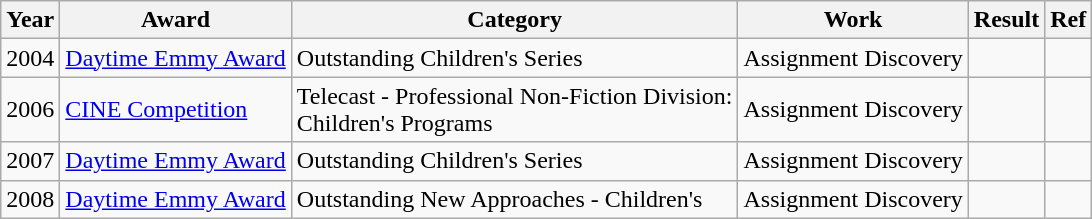<table class="wikitable sortable">
<tr>
<th>Year</th>
<th>Award</th>
<th>Category</th>
<th>Work</th>
<th>Result</th>
<th>Ref</th>
</tr>
<tr>
<td>2004</td>
<td><a href='#'>Daytime Emmy Award</a></td>
<td>Outstanding Children's Series</td>
<td>Assignment Discovery</td>
<td></td>
<td></td>
</tr>
<tr>
<td>2006</td>
<td><a href='#'>CINE Competition</a></td>
<td>Telecast - Professional Non-Fiction Division:<br>Children's Programs</td>
<td>Assignment Discovery</td>
<td></td>
<td></td>
</tr>
<tr>
<td>2007</td>
<td><a href='#'>Daytime Emmy Award</a></td>
<td>Outstanding Children's Series</td>
<td>Assignment Discovery</td>
<td></td>
<td></td>
</tr>
<tr>
<td>2008</td>
<td><a href='#'>Daytime Emmy Award</a></td>
<td>Outstanding New Approaches - Children's</td>
<td>Assignment Discovery</td>
<td></td>
<td></td>
</tr>
</table>
